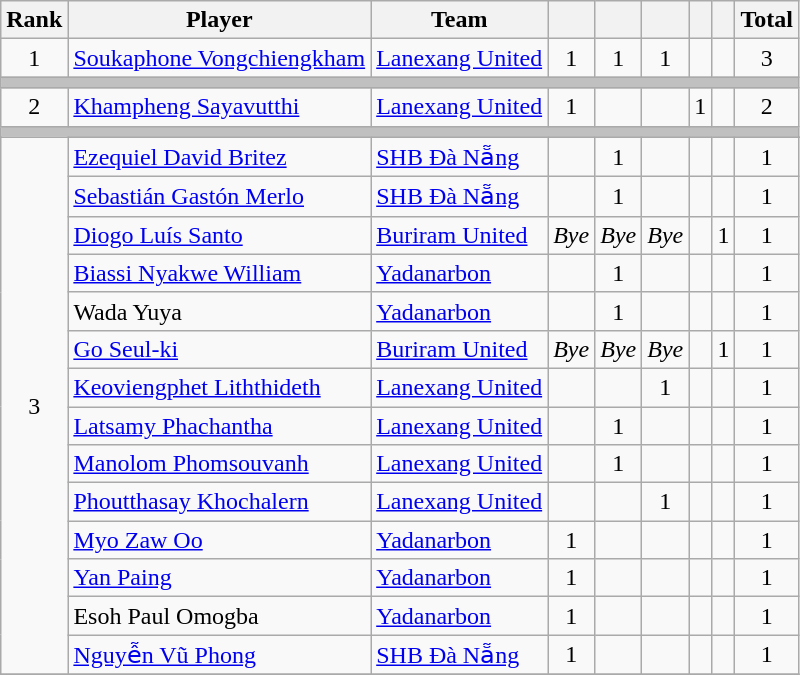<table class="wikitable">
<tr>
<th>Rank</th>
<th>Player</th>
<th>Team</th>
<th></th>
<th></th>
<th></th>
<th></th>
<th></th>
<th>Total</th>
</tr>
<tr>
<td align=center rowspan=1>1</td>
<td> <a href='#'>Soukaphone Vongchiengkham</a></td>
<td> <a href='#'>Lanexang United</a></td>
<td align=center>1</td>
<td align=center>1</td>
<td align=center>1</td>
<td align=center></td>
<td align=center></td>
<td align=center>3</td>
</tr>
<tr>
<th colspan="10" style="background-color: #C0C0C0"></th>
</tr>
<tr>
<td align=center rowspan=1>2</td>
<td> <a href='#'>Khampheng Sayavutthi</a></td>
<td> <a href='#'>Lanexang United</a></td>
<td align=center>1</td>
<td align=center></td>
<td align=center></td>
<td align=center>1</td>
<td align=center></td>
<td align=center>2</td>
</tr>
<tr>
<th colspan="10" style="background-color: #C0C0C0"></th>
</tr>
<tr>
<td align=center rowspan=15>3</td>
</tr>
<tr>
<td> <a href='#'>Ezequiel David Britez</a></td>
<td> <a href='#'>SHB Đà Nẵng</a></td>
<td align=center></td>
<td align=center>1</td>
<td align=center></td>
<td align=center></td>
<td align=center></td>
<td align=center>1</td>
</tr>
<tr>
<td> <a href='#'>Sebastián Gastón Merlo</a></td>
<td> <a href='#'>SHB Đà Nẵng</a></td>
<td align=center></td>
<td align=center>1</td>
<td align=center></td>
<td align=center></td>
<td align=center></td>
<td align=center>1</td>
</tr>
<tr>
<td> <a href='#'>Diogo Luís Santo</a></td>
<td> <a href='#'>Buriram United</a></td>
<td align=center><em>Bye</em></td>
<td align=center><em>Bye</em></td>
<td align=center><em>Bye</em></td>
<td align=center></td>
<td align=center>1</td>
<td align=center>1</td>
</tr>
<tr>
<td> <a href='#'>Biassi Nyakwe William</a></td>
<td> <a href='#'>Yadanarbon</a></td>
<td align=center></td>
<td align=center>1</td>
<td align=center></td>
<td align=center></td>
<td align=center></td>
<td align=center>1</td>
</tr>
<tr>
<td> Wada Yuya</td>
<td> <a href='#'>Yadanarbon</a></td>
<td align=center></td>
<td align=center>1</td>
<td align=center></td>
<td align=center></td>
<td align=center></td>
<td align=center>1</td>
</tr>
<tr>
<td> <a href='#'>Go Seul-ki</a></td>
<td> <a href='#'>Buriram United</a></td>
<td align=center><em>Bye</em></td>
<td align=center><em>Bye</em></td>
<td align=center><em>Bye</em></td>
<td align=center></td>
<td align=center>1</td>
<td align=center>1</td>
</tr>
<tr>
<td> <a href='#'>Keoviengphet Liththideth</a></td>
<td> <a href='#'>Lanexang United</a></td>
<td align=center></td>
<td align=center></td>
<td align=center>1</td>
<td align=center></td>
<td align=center></td>
<td align=center>1</td>
</tr>
<tr>
<td> <a href='#'>Latsamy Phachantha</a></td>
<td> <a href='#'>Lanexang United</a></td>
<td align=center></td>
<td align=center>1</td>
<td align=center></td>
<td align=center></td>
<td align=center></td>
<td align=center>1</td>
</tr>
<tr>
<td> <a href='#'>Manolom Phomsouvanh</a></td>
<td> <a href='#'>Lanexang United</a></td>
<td align=center></td>
<td align=center>1</td>
<td align=center></td>
<td align=center></td>
<td align=center></td>
<td align=center>1</td>
</tr>
<tr>
<td> <a href='#'>Phoutthasay Khochalern</a></td>
<td> <a href='#'>Lanexang United</a></td>
<td align=center></td>
<td align=center></td>
<td align=center>1</td>
<td align=center></td>
<td align=center></td>
<td align=center>1</td>
</tr>
<tr>
<td> <a href='#'>Myo Zaw Oo</a></td>
<td> <a href='#'>Yadanarbon</a></td>
<td align=center>1</td>
<td align=center></td>
<td align=center></td>
<td align=center></td>
<td align=center></td>
<td align=center>1</td>
</tr>
<tr>
<td> <a href='#'>Yan Paing</a></td>
<td> <a href='#'>Yadanarbon</a></td>
<td align=center>1</td>
<td align=center></td>
<td align=center></td>
<td align=center></td>
<td align=center></td>
<td align=center>1</td>
</tr>
<tr>
<td> Esoh Paul Omogba</td>
<td> <a href='#'>Yadanarbon</a></td>
<td align=center>1</td>
<td align=center></td>
<td align=center></td>
<td align=center></td>
<td align=center></td>
<td align=center>1</td>
</tr>
<tr>
<td> <a href='#'>Nguyễn Vũ Phong</a></td>
<td> <a href='#'>SHB Đà Nẵng</a></td>
<td align=center>1</td>
<td align=center></td>
<td align=center></td>
<td align=center></td>
<td align=center></td>
<td align=center>1</td>
</tr>
<tr>
</tr>
</table>
